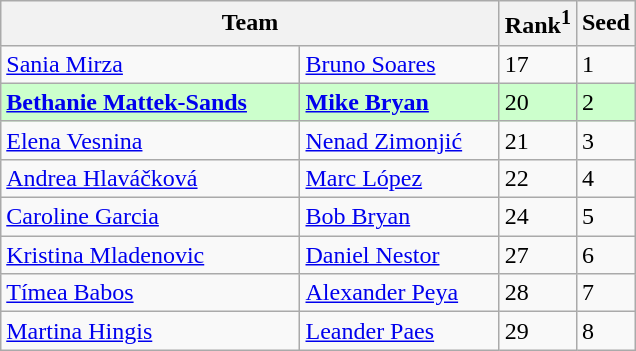<table class="wikitable sortable collapsible uncollapsed ">
<tr>
<th width="325" colspan=2>Team</th>
<th>Rank<sup>1</sup></th>
<th>Seed</th>
</tr>
<tr>
<td> <a href='#'>Sania Mirza</a></td>
<td> <a href='#'>Bruno Soares</a></td>
<td>17</td>
<td>1</td>
</tr>
<tr style="background:#cfc;">
<td><strong> <a href='#'>Bethanie Mattek-Sands</a></strong></td>
<td><strong> <a href='#'>Mike Bryan</a></strong></td>
<td>20</td>
<td>2</td>
</tr>
<tr>
<td> <a href='#'>Elena Vesnina</a></td>
<td> <a href='#'>Nenad Zimonjić</a></td>
<td>21</td>
<td>3</td>
</tr>
<tr>
<td> <a href='#'>Andrea Hlaváčková</a></td>
<td> <a href='#'>Marc López</a></td>
<td>22</td>
<td>4</td>
</tr>
<tr>
<td> <a href='#'>Caroline Garcia</a></td>
<td> <a href='#'>Bob Bryan</a></td>
<td>24</td>
<td>5</td>
</tr>
<tr>
<td> <a href='#'>Kristina Mladenovic</a></td>
<td> <a href='#'>Daniel Nestor</a></td>
<td>27</td>
<td>6</td>
</tr>
<tr>
<td> <a href='#'>Tímea Babos</a></td>
<td> <a href='#'>Alexander Peya</a></td>
<td>28</td>
<td>7</td>
</tr>
<tr>
<td> <a href='#'>Martina Hingis</a></td>
<td> <a href='#'>Leander Paes</a></td>
<td>29</td>
<td>8</td>
</tr>
</table>
